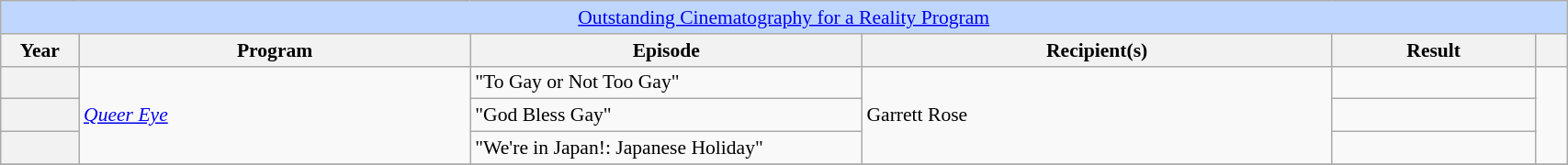<table class="wikitable plainrowheaders" style="font-size: 90%" width=90%>
<tr ---- bgcolor="#bfd7ff">
<td colspan=6 align=center><a href='#'>Outstanding Cinematography for a Reality Program</a></td>
</tr>
<tr ---- bgcolor="#ebf5ff">
<th width="5%">Year</th>
<th width="25%">Program</th>
<th width="25%">Episode</th>
<th width="30%">Recipient(s)</th>
<th width="13%">Result</th>
<th width="5%"></th>
</tr>
<tr>
<th scope=row></th>
<td rowspan="3"><em><a href='#'>Queer Eye</a></em></td>
<td>"To Gay or Not Too Gay"</td>
<td rowspan="3">Garrett Rose</td>
<td></td>
<td rowspan="3"></td>
</tr>
<tr>
<th scope=row></th>
<td>"God Bless Gay"</td>
<td></td>
</tr>
<tr>
<th scope=row></th>
<td>"We're in Japan!: Japanese Holiday"</td>
<td></td>
</tr>
<tr>
</tr>
</table>
